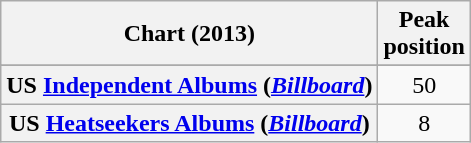<table class="wikitable plainrowheaders sortable" style="text-align:center;">
<tr>
<th>Chart (2013)</th>
<th>Peak<br>position</th>
</tr>
<tr>
</tr>
<tr>
</tr>
<tr>
</tr>
<tr>
</tr>
<tr>
</tr>
<tr>
<th scope="row">US <a href='#'>Independent Albums</a> (<em><a href='#'>Billboard</a></em>)</th>
<td>50</td>
</tr>
<tr>
<th scope="row">US <a href='#'>Heatseekers Albums</a> (<em><a href='#'>Billboard</a></em>)</th>
<td>8</td>
</tr>
</table>
